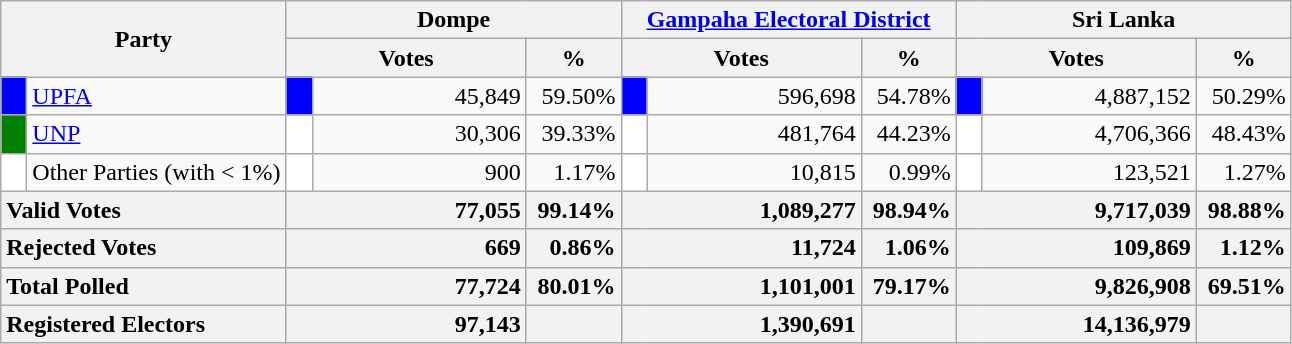<table class="wikitable">
<tr>
<th colspan="2" width="144px"rowspan="2">Party</th>
<th colspan="3" width="216px">Dompe</th>
<th colspan="3" width="216px"><a href='#'>Gampaha Electoral District</a></th>
<th colspan="3" width="216px">Sri Lanka</th>
</tr>
<tr>
<th colspan="2" width="144px">Votes</th>
<th>%</th>
<th colspan="2" width="144px">Votes</th>
<th>%</th>
<th colspan="2" width="144px">Votes</th>
<th>%</th>
</tr>
<tr>
<td style="background-color:blue;" width="10px"></td>
<td style="text-align:left;"><a href='#'>UPFA</a></td>
<td style="background-color:blue;" width="10px"></td>
<td style="text-align:right;">45,849</td>
<td style="text-align:right;">59.50%</td>
<td style="background-color:blue;" width="10px"></td>
<td style="text-align:right;">596,698</td>
<td style="text-align:right;">54.78%</td>
<td style="background-color:blue;" width="10px"></td>
<td style="text-align:right;">4,887,152</td>
<td style="text-align:right;">50.29%</td>
</tr>
<tr>
<td style="background-color:green;" width="10px"></td>
<td style="text-align:left;"><a href='#'>UNP</a></td>
<td style="background-color:white;" width="10px"></td>
<td style="text-align:right;">30,306</td>
<td style="text-align:right;">39.33%</td>
<td style="background-color:white;" width="10px"></td>
<td style="text-align:right;">481,764</td>
<td style="text-align:right;">44.23%</td>
<td style="background-color:white;" width="10px"></td>
<td style="text-align:right;">4,706,366</td>
<td style="text-align:right;">48.43%</td>
</tr>
<tr>
<td style="background-color:white;" width="10px"></td>
<td style="text-align:left;">Other Parties (with < 1%)</td>
<td style="background-color:white;" width="10px"></td>
<td style="text-align:right;">900</td>
<td style="text-align:right;">1.17%</td>
<td style="background-color:white;" width="10px"></td>
<td style="text-align:right;">10,815</td>
<td style="text-align:right;">0.99%</td>
<td style="background-color:white;" width="10px"></td>
<td style="text-align:right;">123,521</td>
<td style="text-align:right;">1.27%</td>
</tr>
<tr>
<th colspan="2" width="144px"style="text-align:left;">Valid Votes</th>
<th style="text-align:right;"colspan="2" width="144px">77,055</th>
<th style="text-align:right;">99.14%</th>
<th style="text-align:right;"colspan="2" width="144px">1,089,277</th>
<th style="text-align:right;">98.94%</th>
<th style="text-align:right;"colspan="2" width="144px">9,717,039</th>
<th style="text-align:right;">98.88%</th>
</tr>
<tr>
<th colspan="2" width="144px"style="text-align:left;">Rejected Votes</th>
<th style="text-align:right;"colspan="2" width="144px">669</th>
<th style="text-align:right;">0.86%</th>
<th style="text-align:right;"colspan="2" width="144px">11,724</th>
<th style="text-align:right;">1.06%</th>
<th style="text-align:right;"colspan="2" width="144px">109,869</th>
<th style="text-align:right;">1.12%</th>
</tr>
<tr>
<th colspan="2" width="144px"style="text-align:left;">Total Polled</th>
<th style="text-align:right;"colspan="2" width="144px">77,724</th>
<th style="text-align:right;">80.01%</th>
<th style="text-align:right;"colspan="2" width="144px">1,101,001</th>
<th style="text-align:right;">79.17%</th>
<th style="text-align:right;"colspan="2" width="144px">9,826,908</th>
<th style="text-align:right;">69.51%</th>
</tr>
<tr>
<th colspan="2" width="144px"style="text-align:left;">Registered Electors</th>
<th style="text-align:right;"colspan="2" width="144px">97,143</th>
<th></th>
<th style="text-align:right;"colspan="2" width="144px">1,390,691</th>
<th></th>
<th style="text-align:right;"colspan="2" width="144px">14,136,979</th>
<th></th>
</tr>
</table>
